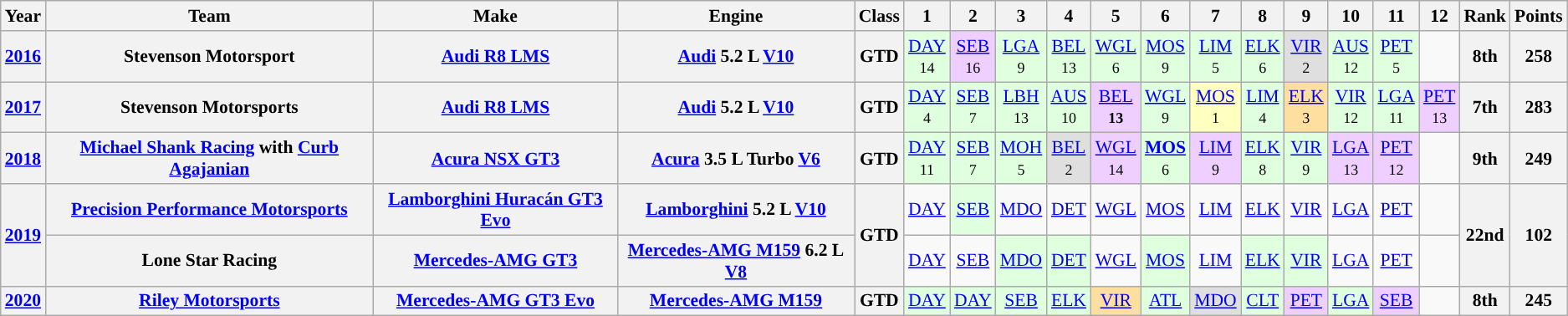<table class="wikitable" style="text-align:center; font-size:90%">
<tr>
<th>Year</th>
<th>Team</th>
<th>Make</th>
<th>Engine</th>
<th>Class</th>
<th>1</th>
<th>2</th>
<th>3</th>
<th>4</th>
<th>5</th>
<th>6</th>
<th>7</th>
<th>8</th>
<th>9</th>
<th>10</th>
<th>11</th>
<th>12</th>
<th>Rank</th>
<th>Points</th>
</tr>
<tr>
<th><a href='#'>2016</a></th>
<th>Stevenson Motorsport</th>
<th><a href='#'>Audi R8 LMS</a></th>
<th><a href='#'>Audi</a> 5.2 L <a href='#'>V10</a></th>
<th>GTD</th>
<td style="background:#dfffdf;"><a href='#'>DAY</a><br><small>14</small></td>
<td style="background:#EFCFFF;"><a href='#'>SEB</a><br><small>16</small></td>
<td style="background:#DFFFDF;"><a href='#'>LGA</a><br><small>9</small></td>
<td style="background:#dfffdf;"><a href='#'>BEL</a><br><small>13</small></td>
<td style="background:#DFFFDF;"><a href='#'>WGL</a><br><small>6</small></td>
<td style="background:#DFFFDF;"><a href='#'>MOS</a><br><small>9</small></td>
<td style="background:#DFFFDF;"><a href='#'>LIM</a><br><small>5</small></td>
<td style="background:#DFFFDF;"><a href='#'>ELK</a><br><small>6</small></td>
<td style="background:#DFDFDF;"><a href='#'>VIR</a><br><small>2</small></td>
<td style="background:#dfffdf;"><a href='#'>AUS</a><br><small>12</small></td>
<td style="background:#DFFFDF;"><a href='#'>PET</a><br><small>5</small></td>
<td></td>
<th>8th</th>
<th>258</th>
</tr>
<tr>
<th><a href='#'>2017</a></th>
<th>Stevenson Motorsports</th>
<th><a href='#'>Audi R8 LMS</a></th>
<th><a href='#'>Audi</a> 5.2 L <a href='#'>V10</a></th>
<th>GTD</th>
<td style="background:#DFFFDF;"><a href='#'>DAY</a><br><small>4</small></td>
<td style="background:#DFFFDF;"><a href='#'>SEB</a><br><small>7</small></td>
<td style="background:#dfffdf;"><a href='#'>LBH</a><br><small>13</small></td>
<td style="background:#DFFFDF;"><a href='#'>AUS</a><br><small>10</small></td>
<td style="background:#EFCFFF;"><a href='#'>BEL</a><br><small><strong>13</strong></small></td>
<td style="background:#DFFFDF;"><a href='#'>WGL</a><br><small>9</small></td>
<td style="background:#FFFFBF;"><a href='#'>MOS</a><br><small>1</small></td>
<td style="background:#DFFFDF;"><a href='#'>LIM</a><br><small>4</small></td>
<td style="background:#FFDF9F;"><a href='#'>ELK</a><br><small>3</small></td>
<td style="background:#dfffdf;"><a href='#'>VIR</a><br><small>12</small></td>
<td style="background:#dfffdf;"><a href='#'>LGA</a><br><small>11</small></td>
<td style="background:#EFCFFF;"><a href='#'>PET</a><br><small>13</small></td>
<th>7th</th>
<th>283</th>
</tr>
<tr>
<th><a href='#'>2018</a></th>
<th><a href='#'>Michael Shank Racing</a> with <a href='#'>Curb Agajanian</a></th>
<th><a href='#'>Acura NSX GT3</a></th>
<th><a href='#'>Acura</a> 3.5 L Turbo <a href='#'>V6</a></th>
<th>GTD</th>
<td style="background:#dfffdf;"><a href='#'>DAY</a><br><small>11</small></td>
<td style="background:#dfffdf;"><a href='#'>SEB</a><br><small>7</small></td>
<td style="background:#dfffdf;"><a href='#'>MOH</a><br><small>5</small></td>
<td style="background:#DFDFDF;"><a href='#'>BEL</a><br><small>2</small></td>
<td style="background:#efcfff;"><a href='#'>WGL</a><br><small>14</small></td>
<td style="background:#dfffdf;"><strong><a href='#'>MOS</a></strong><br><small>6</small></td>
<td style="background:#efcfff;"><a href='#'>LIM</a><br><small>9</small></td>
<td style="background:#dfffdf;"><a href='#'>ELK</a><br><small>8</small></td>
<td style="background:#dfffdf;"><a href='#'>VIR</a><br><small>9</small></td>
<td style="background:#efcfff;"><a href='#'>LGA</a><br><small>13</small></td>
<td style="background:#efcfff;"><a href='#'>PET</a><br><small>12</small></td>
<td></td>
<th>9th</th>
<th>249</th>
</tr>
<tr>
<th rowspan=2><a href='#'>2019</a></th>
<th><a href='#'>Precision Performance Motorsports</a></th>
<th><a href='#'>Lamborghini Huracán GT3 Evo</a></th>
<th><a href='#'>Lamborghini</a> 5.2 L <a href='#'>V10</a></th>
<th rowspan=2>GTD</th>
<td style="background:#;"><a href='#'>DAY</a></td>
<td style="background:#dfffdf;"><a href='#'>SEB</a><br></td>
<td style="background:#;"><a href='#'>MDO</a></td>
<td style="background:#;"><a href='#'>DET</a></td>
<td style="background:#;"><a href='#'>WGL</a></td>
<td style="background:#;"><a href='#'>MOS</a></td>
<td style="background:#;"><a href='#'>LIM</a></td>
<td style="background:#;"><a href='#'>ELK</a></td>
<td style="background:#;"><a href='#'>VIR</a></td>
<td style="background:#;"><a href='#'>LGA</a></td>
<td style="background:#;"><a href='#'>PET</a></td>
<td></td>
<th rowspan=2>22nd</th>
<th rowspan=2>102</th>
</tr>
<tr>
<th>Lone Star Racing</th>
<th><a href='#'>Mercedes-AMG GT3</a></th>
<th><a href='#'>Mercedes-AMG M159</a> 6.2 L <a href='#'>V8</a></th>
<td style="background:#;"><a href='#'>DAY</a></td>
<td style="background:#;"><a href='#'>SEB</a></td>
<td style="background:#dfffdf;"><a href='#'>MDO</a><br></td>
<td style="background:#dfffdf;"><a href='#'>DET</a><br></td>
<td style="background:#;"><a href='#'>WGL</a></td>
<td style="background:#dfffdf;"><a href='#'>MOS</a><br></td>
<td style="background:#;"><a href='#'>LIM</a></td>
<td style="background:#dfffdf;"><a href='#'>ELK</a><br></td>
<td style="background:#dfffdf;"><a href='#'>VIR</a><br></td>
<td style="background:#;"><a href='#'>LGA</a></td>
<td style="background:#;"><a href='#'>PET</a></td>
</tr>
<tr>
<th><a href='#'>2020</a></th>
<th><a href='#'>Riley Motorsports</a></th>
<th><a href='#'>Mercedes-AMG GT3 Evo</a></th>
<th><a href='#'>Mercedes-AMG M159</a></th>
<th>GTD</th>
<td style="background:#DFFFDF;"><a href='#'>DAY</a><br></td>
<td style="background:#DFFFDF;"><a href='#'>DAY</a><br></td>
<td style="background:#DFFFDF;"><a href='#'>SEB</a><br></td>
<td style="background:#DFFFDF;"><a href='#'>ELK</a><br></td>
<td style="background:#FFDF9F;"><a href='#'>VIR</a><br></td>
<td style="background:#DFFFDF;"><a href='#'>ATL</a><br></td>
<td style="background:#DFDFDF;"><a href='#'>MDO</a><br></td>
<td style="background:#DFFFDF;"><a href='#'>CLT</a><br></td>
<td style="background:#EFCFFF;"><a href='#'>PET</a><br></td>
<td style="background:#DFFFDF;"><a href='#'>LGA</a><br></td>
<td style="background:#EFCFFF;"><a href='#'>SEB</a><br></td>
<td></td>
<th>8th</th>
<th>245</th>
</tr>
</table>
